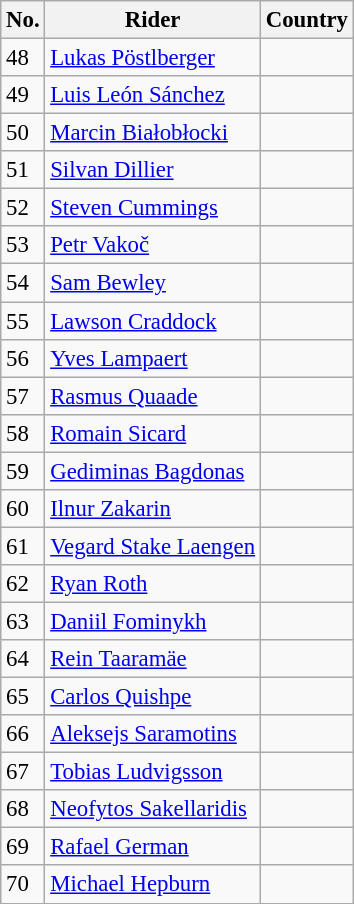<table class="wikitable" style="font-size:95%; text-align:left;">
<tr>
<th>No.</th>
<th>Rider</th>
<th>Country</th>
</tr>
<tr>
<td>48</td>
<td><a href='#'>Lukas Pöstlberger</a></td>
<td></td>
</tr>
<tr>
<td>49</td>
<td><a href='#'>Luis León Sánchez</a></td>
<td></td>
</tr>
<tr>
<td>50</td>
<td><a href='#'>Marcin Białobłocki</a></td>
<td></td>
</tr>
<tr>
<td>51</td>
<td><a href='#'>Silvan Dillier</a></td>
<td></td>
</tr>
<tr>
<td>52</td>
<td><a href='#'>Steven Cummings</a></td>
<td></td>
</tr>
<tr>
<td>53</td>
<td><a href='#'>Petr Vakoč</a></td>
<td></td>
</tr>
<tr>
<td>54</td>
<td><a href='#'>Sam Bewley</a></td>
<td></td>
</tr>
<tr>
<td>55</td>
<td><a href='#'>Lawson Craddock</a></td>
<td></td>
</tr>
<tr>
<td>56</td>
<td><a href='#'>Yves Lampaert</a></td>
<td></td>
</tr>
<tr>
<td>57</td>
<td><a href='#'>Rasmus Quaade</a></td>
<td></td>
</tr>
<tr>
<td>58</td>
<td><a href='#'>Romain Sicard</a></td>
<td></td>
</tr>
<tr>
<td>59</td>
<td><a href='#'>Gediminas Bagdonas</a></td>
<td></td>
</tr>
<tr>
<td>60</td>
<td><a href='#'>Ilnur Zakarin</a></td>
<td></td>
</tr>
<tr>
<td>61</td>
<td><a href='#'>Vegard Stake Laengen</a></td>
<td></td>
</tr>
<tr>
<td>62</td>
<td><a href='#'>Ryan Roth</a></td>
<td></td>
</tr>
<tr>
<td>63</td>
<td><a href='#'>Daniil Fominykh</a></td>
<td></td>
</tr>
<tr>
<td>64</td>
<td><a href='#'>Rein Taaramäe</a></td>
<td></td>
</tr>
<tr>
<td>65</td>
<td><a href='#'>Carlos Quishpe</a></td>
<td></td>
</tr>
<tr>
<td>66</td>
<td><a href='#'>Aleksejs Saramotins</a></td>
<td></td>
</tr>
<tr>
<td>67</td>
<td><a href='#'>Tobias Ludvigsson</a></td>
<td></td>
</tr>
<tr>
<td>68</td>
<td><a href='#'>Neofytos Sakellaridis</a></td>
<td></td>
</tr>
<tr>
<td>69</td>
<td><a href='#'>Rafael German</a></td>
<td></td>
</tr>
<tr>
<td>70</td>
<td><a href='#'>Michael Hepburn</a></td>
<td></td>
</tr>
</table>
